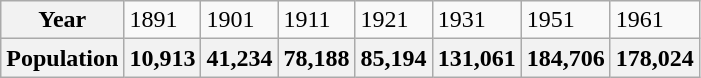<table class="wikitable">
<tr>
<th>Year</th>
<td>1891</td>
<td>1901</td>
<td>1911</td>
<td>1921</td>
<td>1931</td>
<td>1951</td>
<td>1961</td>
</tr>
<tr>
<th>Population</th>
<th>10,913</th>
<th>41,234</th>
<th>78,188</th>
<th>85,194</th>
<th>131,061</th>
<th>184,706</th>
<th>178,024</th>
</tr>
</table>
